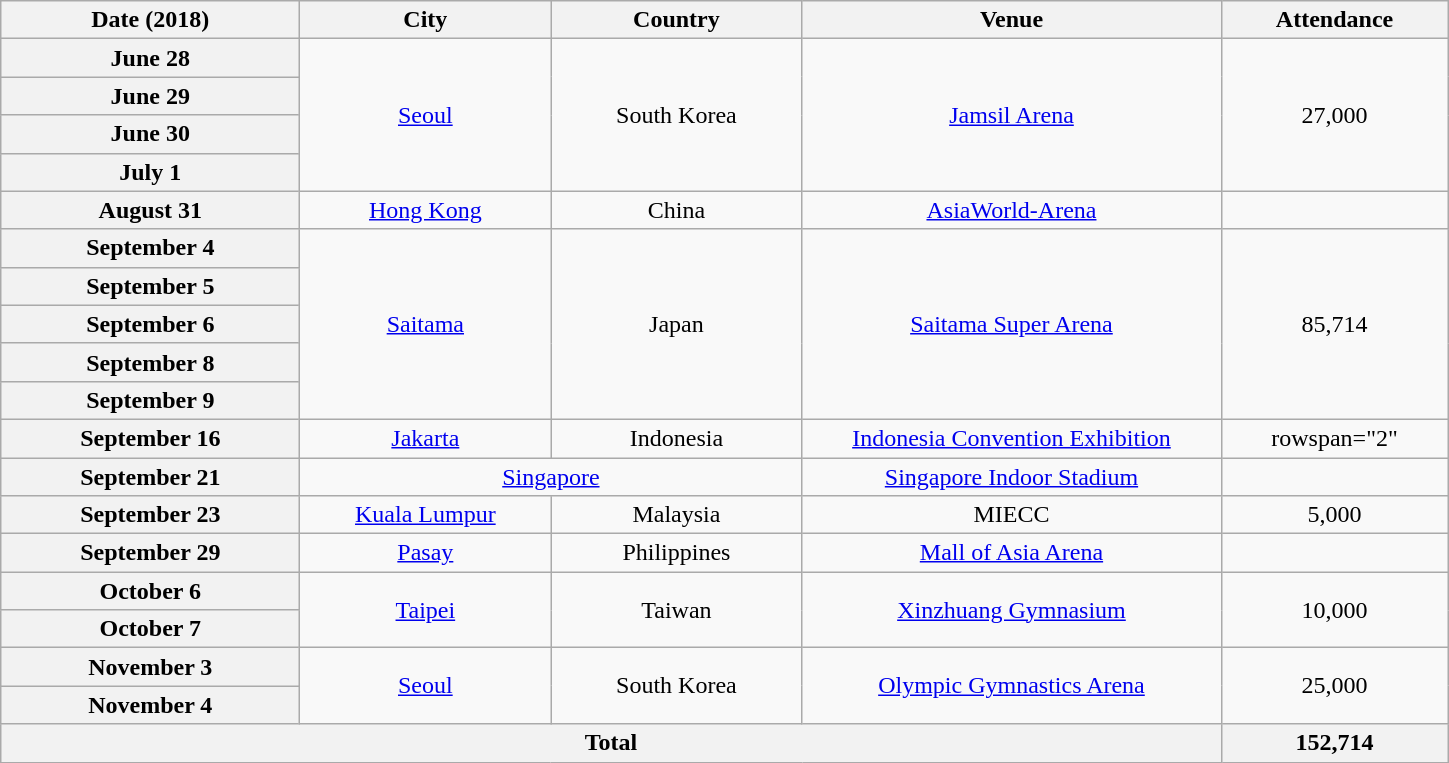<table class="wikitable plainrowheaders" style="text-align:center;">
<tr>
<th scope="col" style="width:12em;">Date (2018)</th>
<th scope="col" style="width:10em;">City</th>
<th scope="col" style="width:10em;">Country</th>
<th scope="col" style="width:17em;">Venue</th>
<th scope="col" style="width:9em;">Attendance</th>
</tr>
<tr>
<th scope="row">June 28</th>
<td rowspan="4"><a href='#'>Seoul</a></td>
<td rowspan="4">South Korea</td>
<td rowspan="4"><a href='#'>Jamsil Arena</a></td>
<td rowspan="4">27,000</td>
</tr>
<tr>
<th scope="row">June 29</th>
</tr>
<tr>
<th scope="row">June 30</th>
</tr>
<tr>
<th scope="row">July 1</th>
</tr>
<tr>
<th scope="row">August 31</th>
<td><a href='#'>Hong Kong</a></td>
<td>China</td>
<td rowspan="1"><a href='#'>AsiaWorld-Arena</a></td>
<td></td>
</tr>
<tr>
<th scope="row">September 4</th>
<td rowspan="5"><a href='#'>Saitama</a></td>
<td rowspan="5">Japan</td>
<td rowspan="5"><a href='#'>Saitama Super Arena</a></td>
<td rowspan="5">85,714</td>
</tr>
<tr>
<th scope="row">September 5</th>
</tr>
<tr>
<th scope="row">September 6</th>
</tr>
<tr>
<th scope="row">September 8</th>
</tr>
<tr>
<th scope="row">September 9</th>
</tr>
<tr>
<th scope="row">September 16</th>
<td rowspan="1"><a href='#'>Jakarta</a></td>
<td rowspan="1">Indonesia</td>
<td rowspan="1"><a href='#'>Indonesia Convention Exhibition</a></td>
<td>rowspan="2" </td>
</tr>
<tr>
<th scope="row">September 21</th>
<td colspan="2"><a href='#'>Singapore</a></td>
<td rowspan="1"><a href='#'>Singapore Indoor Stadium</a></td>
</tr>
<tr>
<th scope="row">September 23</th>
<td rowspan="1"><a href='#'>Kuala Lumpur</a></td>
<td rowspan="1">Malaysia</td>
<td rowspan="1">MIECC</td>
<td>5,000</td>
</tr>
<tr>
<th scope="row">September 29</th>
<td rowspan="1"><a href='#'>Pasay</a></td>
<td rowspan="1">Philippines</td>
<td rowspan="1"><a href='#'>Mall of Asia Arena</a></td>
<td></td>
</tr>
<tr>
<th scope="row">October 6</th>
<td rowspan="2"><a href='#'>Taipei</a></td>
<td rowspan="2">Taiwan</td>
<td rowspan="2"><a href='#'>Xinzhuang Gymnasium</a></td>
<td rowspan="2">10,000</td>
</tr>
<tr>
<th scope="row">October 7</th>
</tr>
<tr>
<th scope="row">November 3</th>
<td rowspan="2"><a href='#'>Seoul</a></td>
<td rowspan="2">South Korea</td>
<td rowspan="2"><a href='#'>Olympic Gymnastics Arena</a></td>
<td rowspan="2">25,000</td>
</tr>
<tr>
<th scope="row">November 4</th>
</tr>
<tr>
<th colspan="4">Total</th>
<th>152,714</th>
</tr>
</table>
